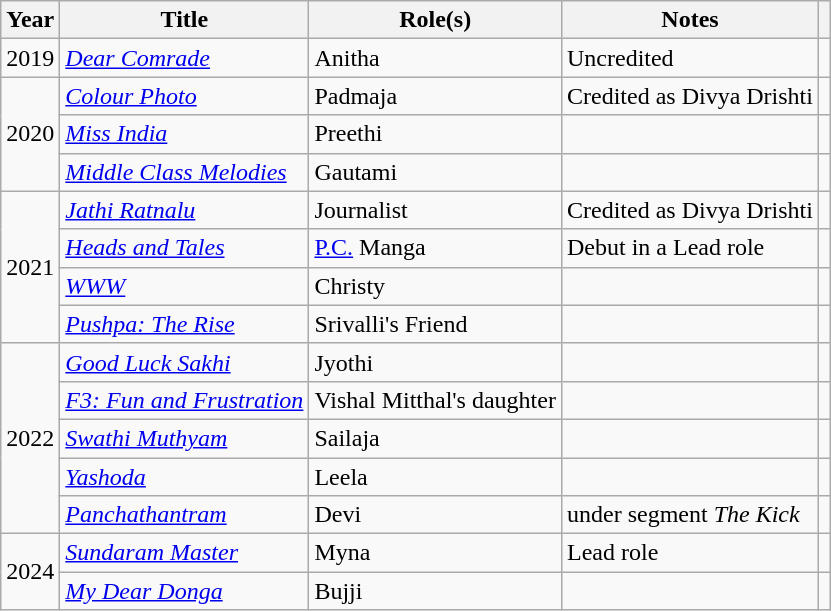<table class="wikitable sortable">
<tr>
<th scope="col">Year</th>
<th scope="col">Title</th>
<th scope="col">Role(s)</th>
<th class="unsortable" scope="col">Notes</th>
<th class="unsortable" scope="col"></th>
</tr>
<tr>
<td>2019</td>
<td><em><a href='#'>Dear Comrade</a></em></td>
<td>Anitha</td>
<td>Uncredited</td>
<td></td>
</tr>
<tr>
<td rowspan="3">2020</td>
<td><em><a href='#'>Colour Photo</a></em></td>
<td>Padmaja</td>
<td>Credited as Divya Drishti</td>
<td></td>
</tr>
<tr>
<td><a href='#'><em>Miss India</em></a></td>
<td>Preethi</td>
<td></td>
<td></td>
</tr>
<tr>
<td><em><a href='#'>Middle Class Melodies</a></em></td>
<td>Gautami</td>
<td></td>
<td></td>
</tr>
<tr>
<td rowspan="4">2021</td>
<td><em><a href='#'>Jathi Ratnalu</a></em></td>
<td>Journalist</td>
<td>Credited as Divya Drishti</td>
<td></td>
</tr>
<tr>
<td><em><a href='#'>Heads and Tales</a></em></td>
<td><a href='#'> P.C.</a> Manga</td>
<td>Debut in a Lead role</td>
<td></td>
</tr>
<tr>
<td><em><a href='#'>WWW</a></em></td>
<td>Christy</td>
<td></td>
<td></td>
</tr>
<tr>
<td><em><a href='#'>Pushpa: The Rise</a></em></td>
<td>Srivalli's Friend</td>
<td></td>
<td></td>
</tr>
<tr>
<td rowspan="5">2022</td>
<td><em><a href='#'>Good Luck Sakhi</a></em></td>
<td>Jyothi</td>
<td></td>
<td></td>
</tr>
<tr>
<td><em><a href='#'>F3: Fun and Frustration</a></em></td>
<td>Vishal Mitthal's daughter</td>
<td></td>
<td></td>
</tr>
<tr>
<td><a href='#'><em>Swathi Muthyam</em></a></td>
<td>Sailaja</td>
<td></td>
<td></td>
</tr>
<tr>
<td><a href='#'><em>Yashoda</em></a></td>
<td>Leela</td>
<td></td>
<td></td>
</tr>
<tr>
<td><em><a href='#'>Panchathantram</a></em></td>
<td>Devi</td>
<td>under segment <em>The Kick</em></td>
<td></td>
</tr>
<tr>
<td rowspan="2">2024</td>
<td><em><a href='#'>Sundaram Master</a></em></td>
<td>Myna</td>
<td>Lead role</td>
<td></td>
</tr>
<tr>
<td><em><a href='#'>My Dear Donga</a></em></td>
<td>Bujji</td>
<td></td>
<td></td>
</tr>
</table>
